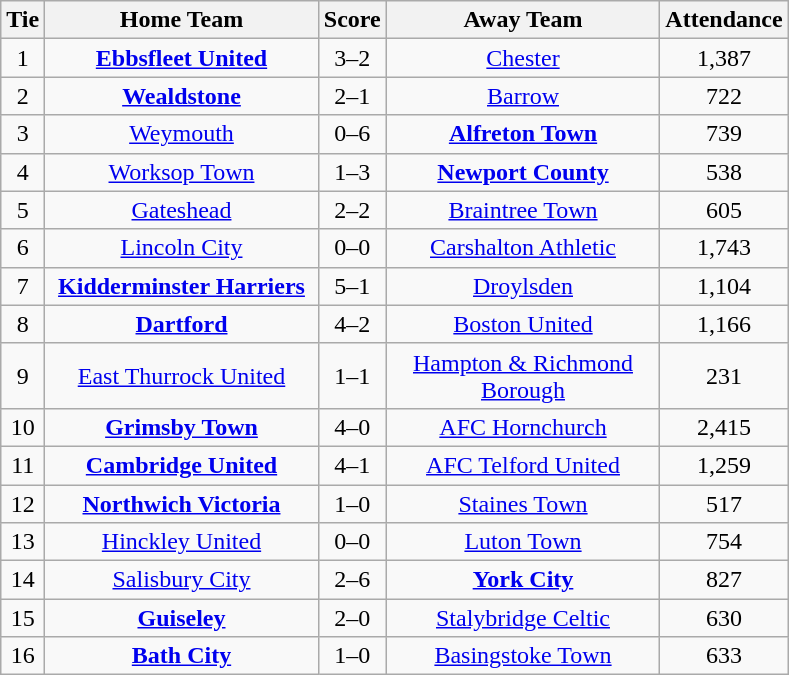<table class="wikitable" style="text-align:center;">
<tr>
<th width=20>Tie</th>
<th width=175>Home Team</th>
<th width=20>Score</th>
<th width=175>Away Team</th>
<th width=20>Attendance</th>
</tr>
<tr>
<td>1</td>
<td><strong><a href='#'>Ebbsfleet United</a></strong></td>
<td>3–2</td>
<td><a href='#'>Chester</a></td>
<td>1,387</td>
</tr>
<tr>
<td>2</td>
<td><strong><a href='#'>Wealdstone</a></strong></td>
<td>2–1</td>
<td><a href='#'>Barrow</a></td>
<td>722</td>
</tr>
<tr>
<td>3</td>
<td><a href='#'>Weymouth</a></td>
<td>0–6</td>
<td><strong><a href='#'>Alfreton Town</a></strong></td>
<td>739</td>
</tr>
<tr>
<td>4</td>
<td><a href='#'>Worksop Town</a></td>
<td>1–3</td>
<td><strong><a href='#'>Newport County</a></strong></td>
<td>538</td>
</tr>
<tr>
<td>5</td>
<td><a href='#'>Gateshead</a></td>
<td>2–2</td>
<td><a href='#'>Braintree Town</a></td>
<td>605</td>
</tr>
<tr>
<td>6</td>
<td><a href='#'>Lincoln City</a></td>
<td>0–0</td>
<td><a href='#'>Carshalton Athletic</a></td>
<td>1,743</td>
</tr>
<tr>
<td>7</td>
<td><strong><a href='#'>Kidderminster Harriers</a></strong></td>
<td>5–1</td>
<td><a href='#'>Droylsden</a></td>
<td>1,104</td>
</tr>
<tr>
<td>8</td>
<td><strong><a href='#'>Dartford</a></strong></td>
<td>4–2</td>
<td><a href='#'>Boston United</a></td>
<td>1,166</td>
</tr>
<tr>
<td>9</td>
<td><a href='#'>East Thurrock United</a></td>
<td>1–1</td>
<td><a href='#'>Hampton & Richmond Borough</a></td>
<td>231</td>
</tr>
<tr>
<td>10</td>
<td><strong><a href='#'>Grimsby Town</a></strong></td>
<td>4–0</td>
<td><a href='#'>AFC Hornchurch</a></td>
<td>2,415</td>
</tr>
<tr>
<td>11</td>
<td><strong><a href='#'>Cambridge United</a></strong></td>
<td>4–1</td>
<td><a href='#'>AFC Telford United</a></td>
<td>1,259</td>
</tr>
<tr>
<td>12</td>
<td><strong><a href='#'>Northwich Victoria</a></strong></td>
<td>1–0</td>
<td><a href='#'>Staines Town</a></td>
<td>517</td>
</tr>
<tr>
<td>13</td>
<td><a href='#'>Hinckley United</a></td>
<td>0–0</td>
<td><a href='#'>Luton Town</a></td>
<td>754</td>
</tr>
<tr>
<td>14</td>
<td><a href='#'>Salisbury City</a></td>
<td>2–6</td>
<td><strong><a href='#'>York City</a></strong></td>
<td>827</td>
</tr>
<tr>
<td>15</td>
<td><strong><a href='#'>Guiseley</a></strong></td>
<td>2–0</td>
<td><a href='#'>Stalybridge Celtic</a></td>
<td>630</td>
</tr>
<tr>
<td>16</td>
<td><strong><a href='#'>Bath City</a></strong></td>
<td>1–0</td>
<td><a href='#'>Basingstoke Town</a></td>
<td>633</td>
</tr>
</table>
